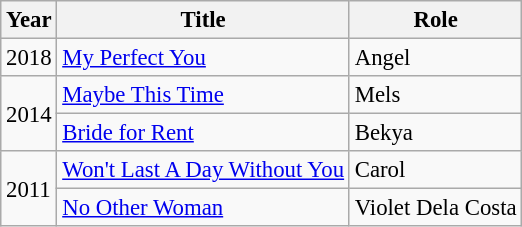<table class="wikitable" style="font-size: 95%;">
<tr>
<th>Year</th>
<th>Title</th>
<th>Role</th>
</tr>
<tr>
<td>2018</td>
<td><a href='#'>My Perfect You</a></td>
<td>Angel</td>
</tr>
<tr>
<td rowspan=2>2014</td>
<td><a href='#'>Maybe This Time</a></td>
<td>Mels</td>
</tr>
<tr>
<td><a href='#'>Bride for Rent</a></td>
<td>Bekya</td>
</tr>
<tr>
<td rowspan="2">2011</td>
<td><a href='#'>Won't Last A Day Without You</a></td>
<td>Carol</td>
</tr>
<tr>
<td><a href='#'>No Other Woman</a></td>
<td>Violet Dela Costa</td>
</tr>
</table>
